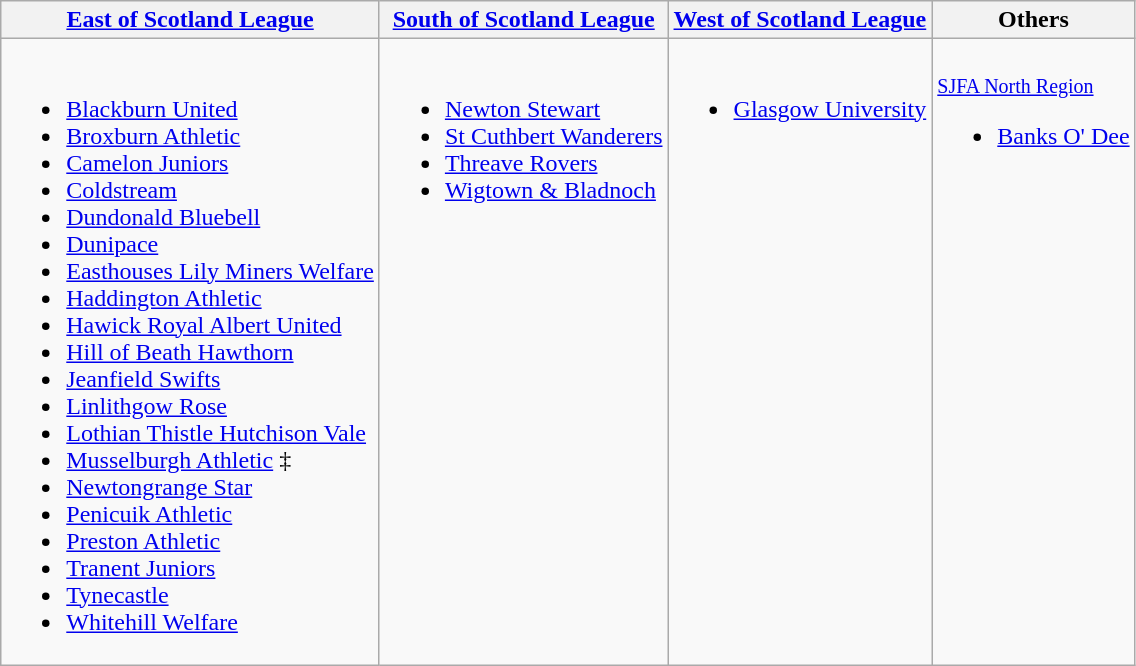<table class="wikitable" style="text-align:left">
<tr>
<th><a href='#'>East of Scotland League</a></th>
<th><a href='#'>South of Scotland League</a></th>
<th><a href='#'>West of Scotland League</a></th>
<th>Others</th>
</tr>
<tr>
<td valign=top><br><ul><li><a href='#'>Blackburn United</a></li><li><a href='#'>Broxburn Athletic</a></li><li><a href='#'>Camelon Juniors</a></li><li><a href='#'>Coldstream</a></li><li><a href='#'>Dundonald Bluebell</a></li><li><a href='#'>Dunipace</a></li><li><a href='#'>Easthouses Lily Miners Welfare</a></li><li><a href='#'>Haddington Athletic</a></li><li><a href='#'>Hawick Royal Albert United</a></li><li><a href='#'>Hill of Beath Hawthorn</a></li><li><a href='#'>Jeanfield Swifts</a></li><li><a href='#'>Linlithgow Rose</a></li><li><a href='#'>Lothian Thistle Hutchison Vale</a></li><li><a href='#'>Musselburgh Athletic</a> ‡</li><li><a href='#'>Newtongrange Star</a></li><li><a href='#'>Penicuik Athletic</a></li><li><a href='#'>Preston Athletic</a></li><li><a href='#'>Tranent Juniors</a></li><li><a href='#'>Tynecastle</a></li><li><a href='#'>Whitehill Welfare</a></li></ul></td>
<td valign=top><br><ul><li><a href='#'>Newton Stewart</a></li><li><a href='#'>St Cuthbert Wanderers</a></li><li><a href='#'>Threave Rovers</a></li><li><a href='#'>Wigtown & Bladnoch</a></li></ul></td>
<td valign=top><br><ul><li><a href='#'>Glasgow University</a></li></ul></td>
<td valign=top><br><small><a href='#'>SJFA North Region</a></small><ul><li><a href='#'>Banks O' Dee</a></li></ul></td>
</tr>
</table>
